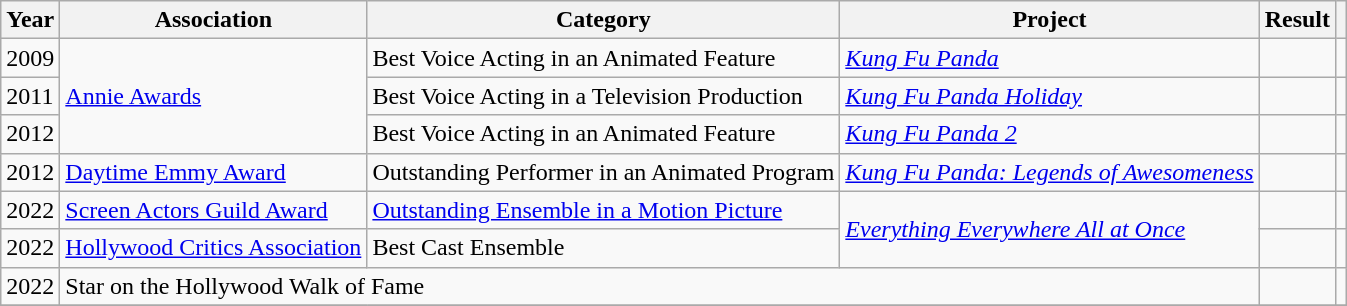<table class="wikitable unsortable">
<tr>
<th>Year</th>
<th>Association</th>
<th>Category</th>
<th>Project</th>
<th>Result</th>
<th></th>
</tr>
<tr>
<td>2009</td>
<td rowspan=3><a href='#'>Annie Awards</a></td>
<td>Best Voice Acting in an Animated Feature</td>
<td><em><a href='#'>Kung Fu Panda</a></em></td>
<td></td>
<td></td>
</tr>
<tr>
<td>2011</td>
<td>Best Voice Acting in a Television Production</td>
<td><em><a href='#'>Kung Fu Panda Holiday</a></em></td>
<td></td>
<td></td>
</tr>
<tr>
<td>2012</td>
<td>Best Voice Acting in an Animated Feature</td>
<td><em><a href='#'>Kung Fu Panda 2</a></em></td>
<td></td>
<td></td>
</tr>
<tr>
<td>2012</td>
<td><a href='#'>Daytime Emmy Award</a></td>
<td>Outstanding Performer in an Animated Program</td>
<td><em><a href='#'>Kung Fu Panda: Legends of Awesomeness</a></em></td>
<td></td>
<td></td>
</tr>
<tr>
<td>2022</td>
<td><a href='#'>Screen Actors Guild Award</a></td>
<td><a href='#'>Outstanding Ensemble in a Motion Picture</a></td>
<td rowspan=2><em><a href='#'>Everything Everywhere All at Once</a></em></td>
<td></td>
<td></td>
</tr>
<tr>
<td>2022</td>
<td><a href='#'>Hollywood Critics Association</a></td>
<td>Best Cast Ensemble</td>
<td></td>
<td></td>
</tr>
<tr>
<td>2022</td>
<td colspan=3>Star on the Hollywood Walk of Fame</td>
<td></td>
<td></td>
</tr>
<tr>
</tr>
</table>
